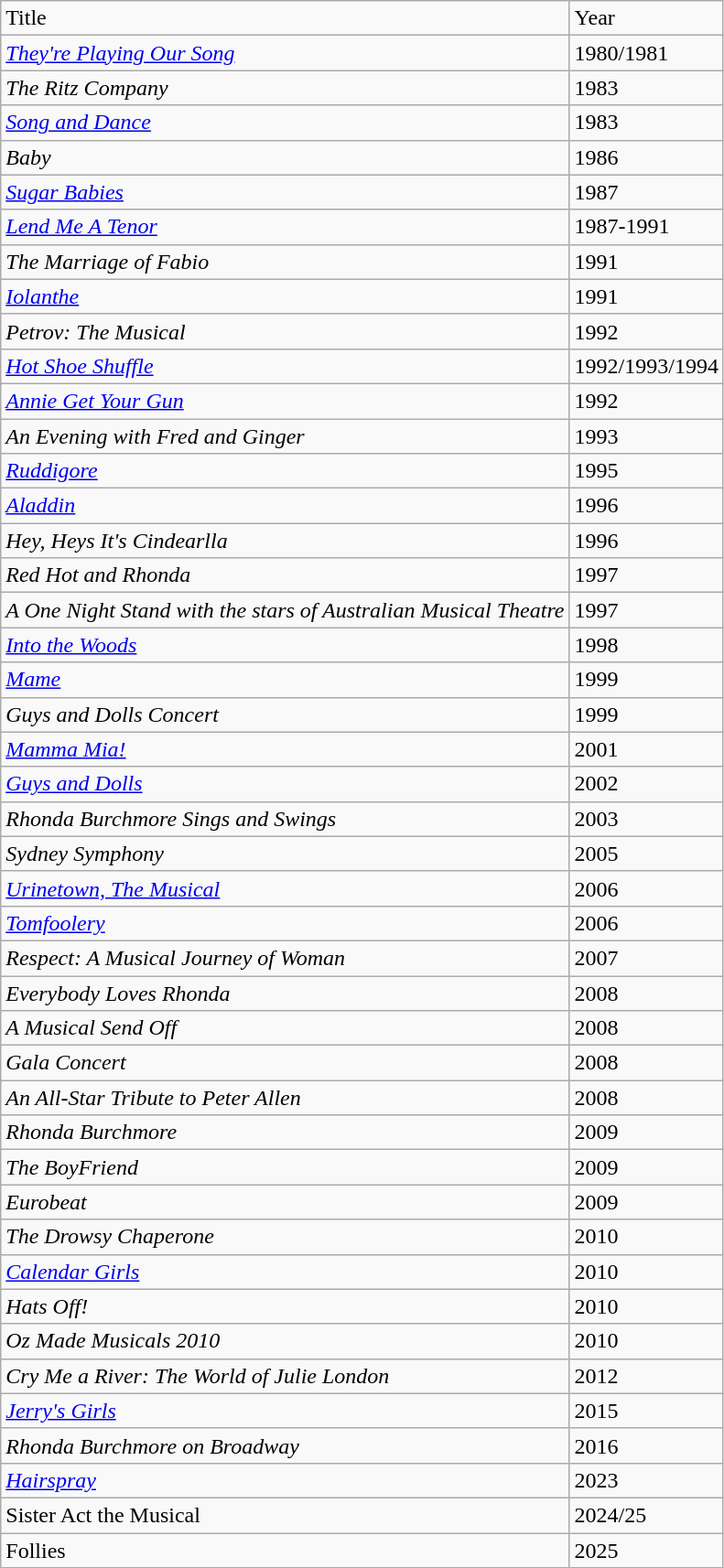<table class="wikitable">
<tr>
<td>Title</td>
<td>Year</td>
</tr>
<tr>
<td><em><a href='#'>They're Playing Our Song</a></em></td>
<td>1980/1981</td>
</tr>
<tr>
<td><em>The Ritz Company</em></td>
<td>1983</td>
</tr>
<tr>
<td><em><a href='#'>Song and Dance</a></em></td>
<td>1983</td>
</tr>
<tr>
<td><em>Baby</em></td>
<td>1986</td>
</tr>
<tr>
<td><em><a href='#'>Sugar Babies</a></em></td>
<td>1987</td>
</tr>
<tr>
<td><em><a href='#'>Lend Me A Tenor</a></em></td>
<td>1987-1991</td>
</tr>
<tr>
<td><em>The Marriage of Fabio</em></td>
<td>1991</td>
</tr>
<tr>
<td><em><a href='#'>Iolanthe</a></em></td>
<td>1991</td>
</tr>
<tr>
<td><em>Petrov: The Musical</em></td>
<td>1992</td>
</tr>
<tr>
<td><em><a href='#'>Hot Shoe Shuffle</a></em></td>
<td>1992/1993/1994</td>
</tr>
<tr>
<td><em><a href='#'>Annie Get Your Gun</a></em></td>
<td>1992</td>
</tr>
<tr>
<td><em>An Evening with Fred and Ginger </em></td>
<td>1993</td>
</tr>
<tr>
<td><em><a href='#'>Ruddigore</a></em></td>
<td>1995</td>
</tr>
<tr>
<td><em><a href='#'>Aladdin</a></em></td>
<td>1996</td>
</tr>
<tr>
<td><em>Hey, Heys It's Cindearlla</em></td>
<td>1996</td>
</tr>
<tr>
<td><em>Red Hot and Rhonda</em></td>
<td>1997</td>
</tr>
<tr>
<td><em>A One Night Stand with the stars of Australian Musical Theatre</em></td>
<td>1997</td>
</tr>
<tr>
<td><em><a href='#'>Into the Woods</a></em></td>
<td>1998</td>
</tr>
<tr>
<td><em><a href='#'>Mame</a></em></td>
<td>1999</td>
</tr>
<tr>
<td><em>Guys and Dolls Concert</em></td>
<td>1999</td>
</tr>
<tr>
<td><em><a href='#'>Mamma Mia!</a></em></td>
<td>2001</td>
</tr>
<tr>
<td><em><a href='#'>Guys and Dolls</a></em></td>
<td>2002</td>
</tr>
<tr>
<td><em>Rhonda Burchmore Sings and Swings</em></td>
<td>2003</td>
</tr>
<tr>
<td><em>Sydney Symphony</em></td>
<td>2005</td>
</tr>
<tr>
<td><em><a href='#'>Urinetown, The Musical</a></em></td>
<td>2006</td>
</tr>
<tr>
<td><em><a href='#'>Tomfoolery</a></em></td>
<td>2006</td>
</tr>
<tr>
<td><em>Respect: A Musical Journey of Woman</em></td>
<td>2007</td>
</tr>
<tr>
<td><em>Everybody Loves Rhonda</em></td>
<td>2008</td>
</tr>
<tr>
<td><em>A Musical Send Off</em></td>
<td>2008</td>
</tr>
<tr>
<td><em>Gala Concert</em></td>
<td>2008</td>
</tr>
<tr>
<td><em>An All-Star Tribute to Peter Allen</em></td>
<td>2008</td>
</tr>
<tr>
<td><em>Rhonda Burchmore</em></td>
<td>2009</td>
</tr>
<tr>
<td><em>The BoyFriend</em></td>
<td>2009</td>
</tr>
<tr>
<td><em>Eurobeat</em></td>
<td>2009</td>
</tr>
<tr>
<td><em>The Drowsy Chaperone</em></td>
<td>2010</td>
</tr>
<tr>
<td><em><a href='#'>Calendar Girls</a></em></td>
<td>2010</td>
</tr>
<tr>
<td><em>Hats Off!</em></td>
<td>2010</td>
</tr>
<tr>
<td><em>Oz Made Musicals 2010</em></td>
<td>2010</td>
</tr>
<tr>
<td><em>Cry Me a River: The World of Julie London</em></td>
<td>2012</td>
</tr>
<tr>
<td><em><a href='#'>Jerry's Girls</a></em></td>
<td>2015</td>
</tr>
<tr>
<td><em>Rhonda Burchmore on Broadway</em></td>
<td>2016</td>
</tr>
<tr>
<td><em><a href='#'>Hairspray</a></em></td>
<td>2023</td>
</tr>
<tr>
<td>Sister Act the Musical</td>
<td>2024/25</td>
</tr>
<tr>
<td>Follies</td>
<td>2025</td>
</tr>
</table>
